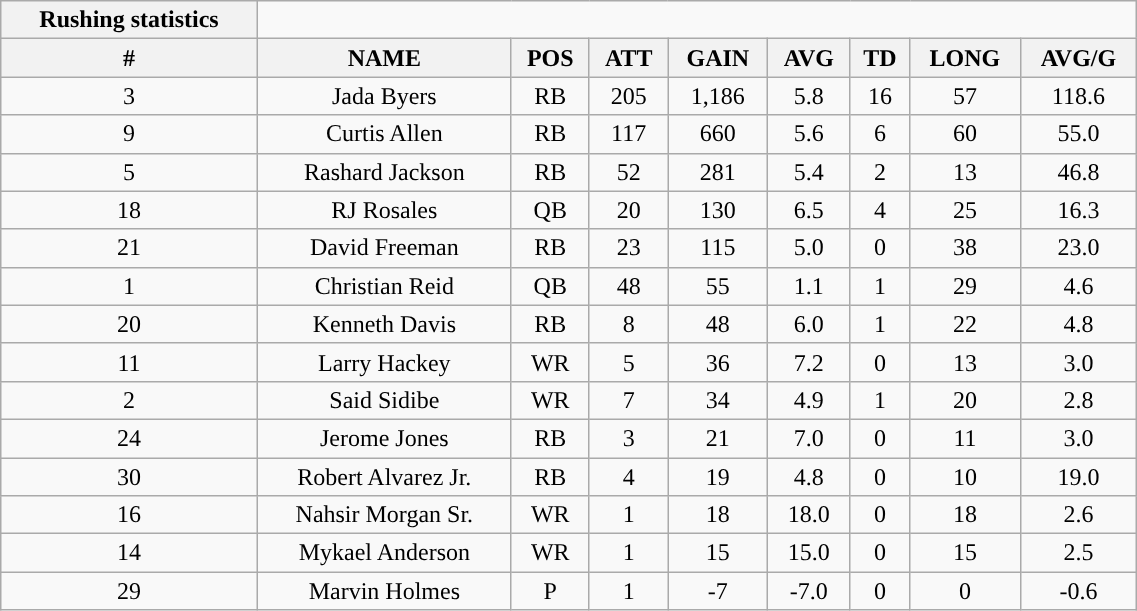<table style="width:60%; text-align:center;" class="wikitable collapsible collapsed">
<tr>
<th style="text-align:center; ">Rushing statistics</th>
</tr>
<tr>
<th>#</th>
<th>NAME</th>
<th>POS</th>
<th>ATT</th>
<th>GAIN</th>
<th>AVG</th>
<th>TD</th>
<th>LONG</th>
<th>AVG/G</th>
</tr>
<tr>
<td>3</td>
<td>Jada Byers</td>
<td>RB</td>
<td>205</td>
<td>1,186</td>
<td>5.8</td>
<td>16</td>
<td>57</td>
<td>118.6</td>
</tr>
<tr>
<td>9</td>
<td>Curtis Allen</td>
<td>RB</td>
<td>117</td>
<td>660</td>
<td>5.6</td>
<td>6</td>
<td>60</td>
<td>55.0</td>
</tr>
<tr>
<td>5</td>
<td>Rashard Jackson</td>
<td>RB</td>
<td>52</td>
<td>281</td>
<td>5.4</td>
<td>2</td>
<td>13</td>
<td>46.8</td>
</tr>
<tr>
<td>18</td>
<td>RJ Rosales</td>
<td>QB</td>
<td>20</td>
<td>130</td>
<td>6.5</td>
<td>4</td>
<td>25</td>
<td>16.3</td>
</tr>
<tr>
<td>21</td>
<td>David Freeman</td>
<td>RB</td>
<td>23</td>
<td>115</td>
<td>5.0</td>
<td>0</td>
<td>38</td>
<td>23.0</td>
</tr>
<tr>
<td>1</td>
<td>Christian Reid</td>
<td>QB</td>
<td>48</td>
<td>55</td>
<td>1.1</td>
<td>1</td>
<td>29</td>
<td>4.6</td>
</tr>
<tr>
<td>20</td>
<td>Kenneth Davis</td>
<td>RB</td>
<td>8</td>
<td>48</td>
<td>6.0</td>
<td>1</td>
<td>22</td>
<td>4.8</td>
</tr>
<tr>
<td>11</td>
<td>Larry Hackey</td>
<td>WR</td>
<td>5</td>
<td>36</td>
<td>7.2</td>
<td>0</td>
<td>13</td>
<td>3.0</td>
</tr>
<tr>
<td>2</td>
<td>Said Sidibe</td>
<td>WR</td>
<td>7</td>
<td>34</td>
<td>4.9</td>
<td>1</td>
<td>20</td>
<td>2.8</td>
</tr>
<tr>
<td>24</td>
<td>Jerome Jones</td>
<td>RB</td>
<td>3</td>
<td>21</td>
<td>7.0</td>
<td>0</td>
<td>11</td>
<td>3.0</td>
</tr>
<tr>
<td>30</td>
<td>Robert Alvarez Jr.</td>
<td>RB</td>
<td>4</td>
<td>19</td>
<td>4.8</td>
<td>0</td>
<td>10</td>
<td>19.0</td>
</tr>
<tr>
<td>16</td>
<td>Nahsir Morgan Sr.</td>
<td>WR</td>
<td>1</td>
<td>18</td>
<td>18.0</td>
<td>0</td>
<td>18</td>
<td>2.6</td>
</tr>
<tr>
<td>14</td>
<td>Mykael Anderson</td>
<td>WR</td>
<td>1</td>
<td>15</td>
<td>15.0</td>
<td>0</td>
<td>15</td>
<td>2.5</td>
</tr>
<tr>
<td>29</td>
<td>Marvin Holmes</td>
<td>P</td>
<td>1</td>
<td>-7</td>
<td>-7.0</td>
<td>0</td>
<td>0</td>
<td>-0.6</td>
</tr>
</table>
